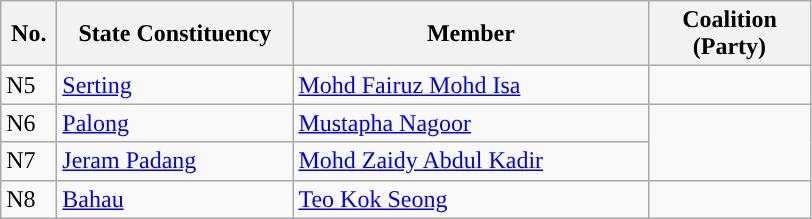<table class="wikitable">
<tr>
<th width="30">No.</th>
<th width="150">State Constituency</th>
<th width="230">Member</th>
<th width="100">Coalition (Party)</th>
</tr>
<tr>
<td>N5</td>
<td><a href='#'>Serting</a></td>
<td><a href='#'>Mohd Fairuz Mohd Isa</a></td>
<td></td>
</tr>
<tr>
<td>N6</td>
<td><a href='#'>Palong</a></td>
<td><a href='#'>Mustapha Nagoor</a></td>
<td rowspan="2"></td>
</tr>
<tr>
<td>N7</td>
<td><a href='#'>Jeram Padang</a></td>
<td><a href='#'>Mohd Zaidy Abdul Kadir</a></td>
</tr>
<tr>
<td>N8</td>
<td><a href='#'>Bahau</a></td>
<td><a href='#'>Teo Kok Seong</a></td>
<td></td>
</tr>
</table>
